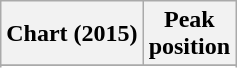<table class="wikitable sortable plainrowheaders">
<tr>
<th>Chart (2015)</th>
<th>Peak<br>position</th>
</tr>
<tr>
</tr>
<tr>
</tr>
<tr>
</tr>
</table>
